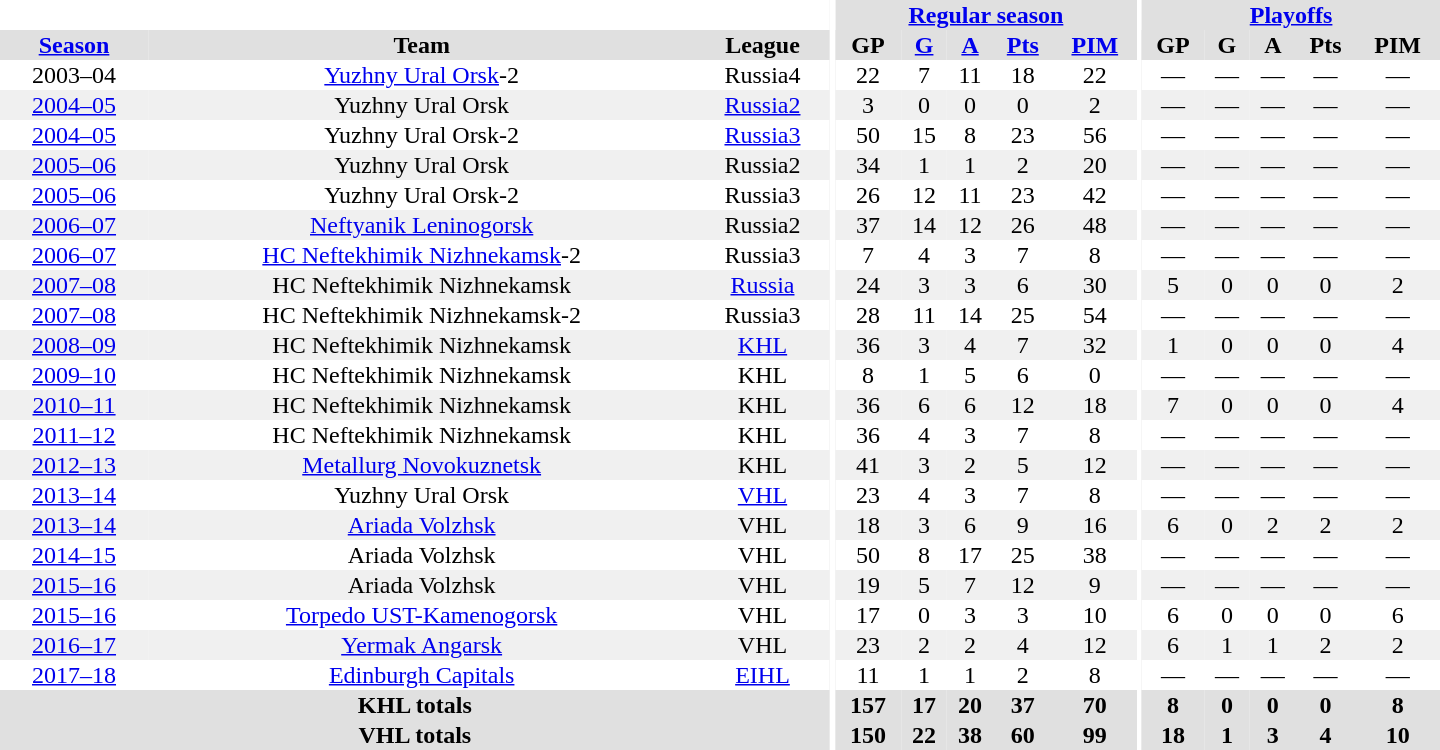<table border="0" cellpadding="1" cellspacing="0" style="text-align:center; width:60em">
<tr bgcolor="#e0e0e0">
<th colspan="3" bgcolor="#ffffff"></th>
<th rowspan="99" bgcolor="#ffffff"></th>
<th colspan="5"><a href='#'>Regular season</a></th>
<th rowspan="99" bgcolor="#ffffff"></th>
<th colspan="5"><a href='#'>Playoffs</a></th>
</tr>
<tr bgcolor="#e0e0e0">
<th><a href='#'>Season</a></th>
<th>Team</th>
<th>League</th>
<th>GP</th>
<th><a href='#'>G</a></th>
<th><a href='#'>A</a></th>
<th><a href='#'>Pts</a></th>
<th><a href='#'>PIM</a></th>
<th>GP</th>
<th>G</th>
<th>A</th>
<th>Pts</th>
<th>PIM</th>
</tr>
<tr>
<td>2003–04</td>
<td><a href='#'>Yuzhny Ural Orsk</a>-2</td>
<td>Russia4</td>
<td>22</td>
<td>7</td>
<td>11</td>
<td>18</td>
<td>22</td>
<td>—</td>
<td>—</td>
<td>—</td>
<td>—</td>
<td>—</td>
</tr>
<tr bgcolor="#f0f0f0">
<td><a href='#'>2004–05</a></td>
<td>Yuzhny Ural Orsk</td>
<td><a href='#'>Russia2</a></td>
<td>3</td>
<td>0</td>
<td>0</td>
<td>0</td>
<td>2</td>
<td>—</td>
<td>—</td>
<td>—</td>
<td>—</td>
<td>—</td>
</tr>
<tr>
<td><a href='#'>2004–05</a></td>
<td>Yuzhny Ural Orsk-2</td>
<td><a href='#'>Russia3</a></td>
<td>50</td>
<td>15</td>
<td>8</td>
<td>23</td>
<td>56</td>
<td>—</td>
<td>—</td>
<td>—</td>
<td>—</td>
<td>—</td>
</tr>
<tr bgcolor="#f0f0f0">
<td><a href='#'>2005–06</a></td>
<td>Yuzhny Ural Orsk</td>
<td>Russia2</td>
<td>34</td>
<td>1</td>
<td>1</td>
<td>2</td>
<td>20</td>
<td>—</td>
<td>—</td>
<td>—</td>
<td>—</td>
<td>—</td>
</tr>
<tr>
<td><a href='#'>2005–06</a></td>
<td>Yuzhny Ural Orsk-2</td>
<td>Russia3</td>
<td>26</td>
<td>12</td>
<td>11</td>
<td>23</td>
<td>42</td>
<td>—</td>
<td>—</td>
<td>—</td>
<td>—</td>
<td>—</td>
</tr>
<tr bgcolor="#f0f0f0">
<td><a href='#'>2006–07</a></td>
<td><a href='#'>Neftyanik Leninogorsk</a></td>
<td>Russia2</td>
<td>37</td>
<td>14</td>
<td>12</td>
<td>26</td>
<td>48</td>
<td>—</td>
<td>—</td>
<td>—</td>
<td>—</td>
<td>—</td>
</tr>
<tr>
<td><a href='#'>2006–07</a></td>
<td><a href='#'>HC Neftekhimik Nizhnekamsk</a>-2</td>
<td>Russia3</td>
<td>7</td>
<td>4</td>
<td>3</td>
<td>7</td>
<td>8</td>
<td>—</td>
<td>—</td>
<td>—</td>
<td>—</td>
<td>—</td>
</tr>
<tr bgcolor="#f0f0f0">
<td><a href='#'>2007–08</a></td>
<td>HC Neftekhimik Nizhnekamsk</td>
<td><a href='#'>Russia</a></td>
<td>24</td>
<td>3</td>
<td>3</td>
<td>6</td>
<td>30</td>
<td>5</td>
<td>0</td>
<td>0</td>
<td>0</td>
<td>2</td>
</tr>
<tr>
<td><a href='#'>2007–08</a></td>
<td>HC Neftekhimik Nizhnekamsk-2</td>
<td>Russia3</td>
<td>28</td>
<td>11</td>
<td>14</td>
<td>25</td>
<td>54</td>
<td>—</td>
<td>—</td>
<td>—</td>
<td>—</td>
<td>—</td>
</tr>
<tr bgcolor="#f0f0f0">
<td><a href='#'>2008–09</a></td>
<td>HC Neftekhimik Nizhnekamsk</td>
<td><a href='#'>KHL</a></td>
<td>36</td>
<td>3</td>
<td>4</td>
<td>7</td>
<td>32</td>
<td>1</td>
<td>0</td>
<td>0</td>
<td>0</td>
<td>4</td>
</tr>
<tr>
<td><a href='#'>2009–10</a></td>
<td>HC Neftekhimik Nizhnekamsk</td>
<td>KHL</td>
<td>8</td>
<td>1</td>
<td>5</td>
<td>6</td>
<td>0</td>
<td>—</td>
<td>—</td>
<td>—</td>
<td>—</td>
<td>—</td>
</tr>
<tr bgcolor="#f0f0f0">
<td><a href='#'>2010–11</a></td>
<td>HC Neftekhimik Nizhnekamsk</td>
<td>KHL</td>
<td>36</td>
<td>6</td>
<td>6</td>
<td>12</td>
<td>18</td>
<td>7</td>
<td>0</td>
<td>0</td>
<td>0</td>
<td>4</td>
</tr>
<tr>
<td><a href='#'>2011–12</a></td>
<td>HC Neftekhimik Nizhnekamsk</td>
<td>KHL</td>
<td>36</td>
<td>4</td>
<td>3</td>
<td>7</td>
<td>8</td>
<td>—</td>
<td>—</td>
<td>—</td>
<td>—</td>
<td>—</td>
</tr>
<tr bgcolor="#f0f0f0">
<td><a href='#'>2012–13</a></td>
<td><a href='#'>Metallurg Novokuznetsk</a></td>
<td>KHL</td>
<td>41</td>
<td>3</td>
<td>2</td>
<td>5</td>
<td>12</td>
<td>—</td>
<td>—</td>
<td>—</td>
<td>—</td>
<td>—</td>
</tr>
<tr>
<td><a href='#'>2013–14</a></td>
<td>Yuzhny Ural Orsk</td>
<td><a href='#'>VHL</a></td>
<td>23</td>
<td>4</td>
<td>3</td>
<td>7</td>
<td>8</td>
<td>—</td>
<td>—</td>
<td>—</td>
<td>—</td>
<td>—</td>
</tr>
<tr bgcolor="#f0f0f0">
<td><a href='#'>2013–14</a></td>
<td><a href='#'>Ariada Volzhsk</a></td>
<td>VHL</td>
<td>18</td>
<td>3</td>
<td>6</td>
<td>9</td>
<td>16</td>
<td>6</td>
<td>0</td>
<td>2</td>
<td>2</td>
<td>2</td>
</tr>
<tr>
<td><a href='#'>2014–15</a></td>
<td>Ariada Volzhsk</td>
<td>VHL</td>
<td>50</td>
<td>8</td>
<td>17</td>
<td>25</td>
<td>38</td>
<td>—</td>
<td>—</td>
<td>—</td>
<td>—</td>
<td>—</td>
</tr>
<tr bgcolor="#f0f0f0">
<td><a href='#'>2015–16</a></td>
<td>Ariada Volzhsk</td>
<td>VHL</td>
<td>19</td>
<td>5</td>
<td>7</td>
<td>12</td>
<td>9</td>
<td>—</td>
<td>—</td>
<td>—</td>
<td>—</td>
<td>—</td>
</tr>
<tr>
<td><a href='#'>2015–16</a></td>
<td><a href='#'>Torpedo UST-Kamenogorsk</a></td>
<td>VHL</td>
<td>17</td>
<td>0</td>
<td>3</td>
<td>3</td>
<td>10</td>
<td>6</td>
<td>0</td>
<td>0</td>
<td>0</td>
<td>6</td>
</tr>
<tr bgcolor="#f0f0f0">
<td><a href='#'>2016–17</a></td>
<td><a href='#'>Yermak Angarsk</a></td>
<td>VHL</td>
<td>23</td>
<td>2</td>
<td>2</td>
<td>4</td>
<td>12</td>
<td>6</td>
<td>1</td>
<td>1</td>
<td>2</td>
<td>2</td>
</tr>
<tr>
<td><a href='#'>2017–18</a></td>
<td><a href='#'>Edinburgh Capitals</a></td>
<td><a href='#'>EIHL</a></td>
<td>11</td>
<td>1</td>
<td>1</td>
<td>2</td>
<td>8</td>
<td>—</td>
<td>—</td>
<td>—</td>
<td>—</td>
<td>—</td>
</tr>
<tr>
</tr>
<tr ALIGN="center" bgcolor="#e0e0e0">
<th colspan="3">KHL totals</th>
<th ALIGN="center">157</th>
<th ALIGN="center">17</th>
<th ALIGN="center">20</th>
<th ALIGN="center">37</th>
<th ALIGN="center">70</th>
<th ALIGN="center">8</th>
<th ALIGN="center">0</th>
<th ALIGN="center">0</th>
<th ALIGN="center">0</th>
<th ALIGN="center">8</th>
</tr>
<tr>
</tr>
<tr ALIGN="center" bgcolor="#e0e0e0">
<th colspan="3">VHL totals</th>
<th ALIGN="center">150</th>
<th ALIGN="center">22</th>
<th ALIGN="center">38</th>
<th ALIGN="center">60</th>
<th ALIGN="center">99</th>
<th ALIGN="center">18</th>
<th ALIGN="center">1</th>
<th ALIGN="center">3</th>
<th ALIGN="center">4</th>
<th ALIGN="center">10</th>
</tr>
</table>
